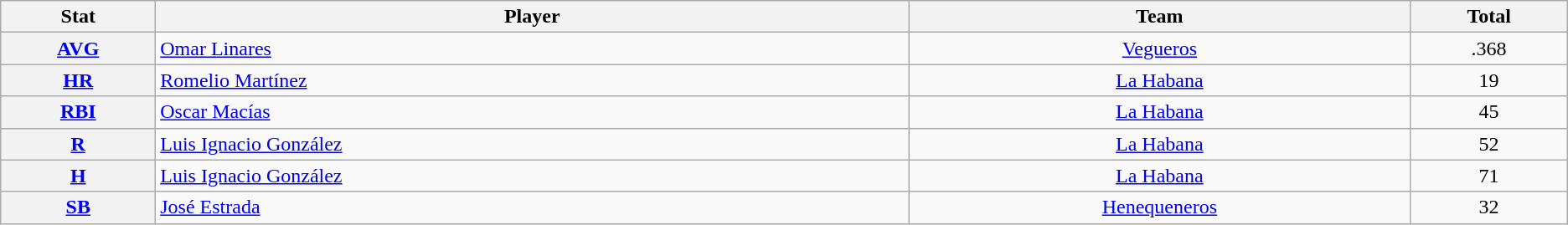<table class="wikitable" style="text-align:center;">
<tr>
<th scope="col" width="3%">Stat</th>
<th scope="col" width="15%">Player</th>
<th scope="col" width="10%">Team</th>
<th scope="col" width="3%">Total</th>
</tr>
<tr>
<th scope="row" style="text-align:center;"><a href='#'>AVG</a></th>
<td style="text-align:left;"><a href='#'>Omar Linares</a></td>
<td><a href='#'>Vegueros</a></td>
<td>.368</td>
</tr>
<tr>
<th scope="row" style="text-align:center;"><a href='#'>HR</a></th>
<td style="text-align:left;"><a href='#'>Romelio Martínez</a></td>
<td><a href='#'>La Habana</a></td>
<td>19</td>
</tr>
<tr>
<th scope="row" style="text-align:center;"><a href='#'>RBI</a></th>
<td style="text-align:left;"><a href='#'>Oscar Macías</a></td>
<td><a href='#'>La Habana</a></td>
<td>45</td>
</tr>
<tr>
<th scope="row" style="text-align:center;"><a href='#'>R</a></th>
<td style="text-align:left;"><a href='#'>Luis Ignacio González</a></td>
<td><a href='#'>La Habana</a></td>
<td>52</td>
</tr>
<tr>
<th scope="row" style="text-align:center;"><a href='#'>H</a></th>
<td style="text-align:left;"><a href='#'>Luis Ignacio González</a></td>
<td><a href='#'>La Habana</a></td>
<td>71</td>
</tr>
<tr>
<th scope="row" style="text-align:center;"><a href='#'>SB</a></th>
<td style="text-align:left;"><a href='#'>José Estrada</a></td>
<td><a href='#'>Henequeneros</a></td>
<td>32</td>
</tr>
</table>
